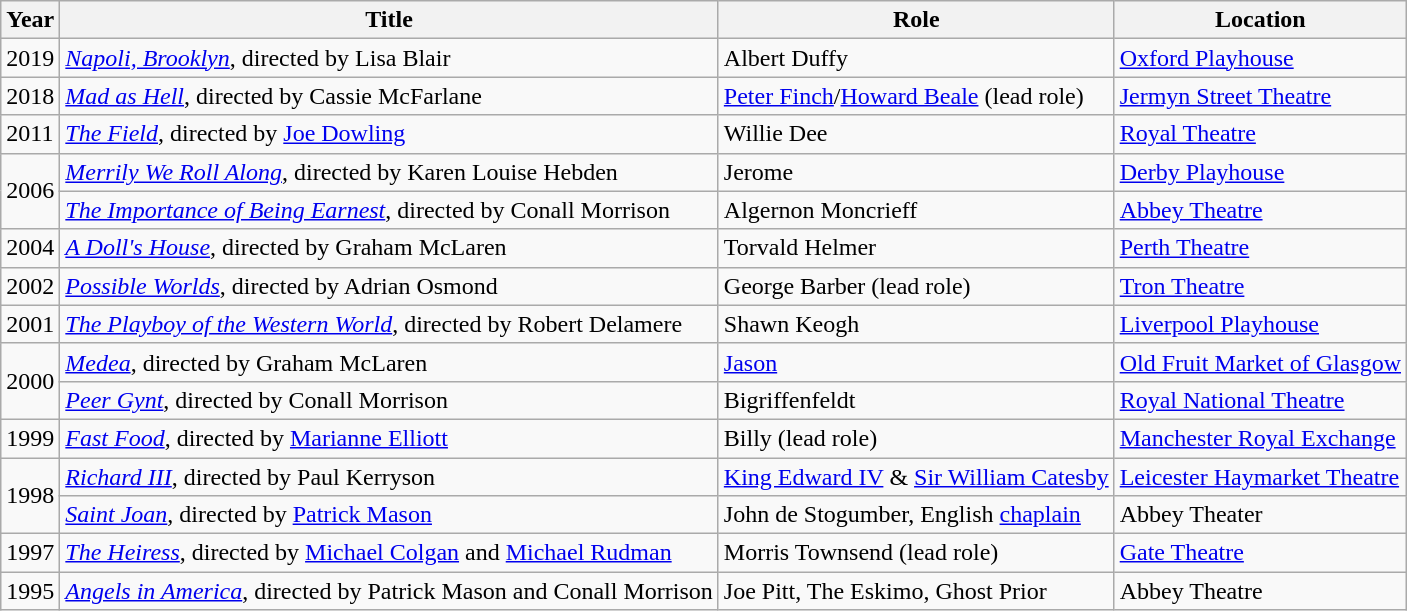<table class="wikitable sortable">
<tr>
<th>Year</th>
<th>Title</th>
<th>Role</th>
<th class="sortable">Location</th>
</tr>
<tr>
<td>2019</td>
<td><em><a href='#'>Napoli, Brooklyn</a></em>, directed by Lisa Blair</td>
<td>Albert Duffy</td>
<td><a href='#'>Oxford Playhouse</a></td>
</tr>
<tr>
<td>2018</td>
<td><em><a href='#'>Mad as Hell</a></em>, directed by Cassie McFarlane</td>
<td><a href='#'>Peter Finch</a>/<a href='#'>Howard Beale</a> (lead role)</td>
<td><a href='#'>Jermyn Street Theatre</a></td>
</tr>
<tr>
<td>2011</td>
<td><em><a href='#'>The Field</a></em>, directed by <a href='#'>Joe Dowling</a></td>
<td>Willie Dee</td>
<td><a href='#'>Royal Theatre</a></td>
</tr>
<tr>
<td rowspan=2>2006</td>
<td><em><a href='#'>Merrily We Roll Along</a></em>, directed by Karen Louise Hebden</td>
<td>Jerome</td>
<td><a href='#'>Derby Playhouse</a></td>
</tr>
<tr>
<td><em><a href='#'>The Importance of Being Earnest</a></em>, directed by Conall Morrison</td>
<td>Algernon Moncrieff</td>
<td><a href='#'>Abbey Theatre</a></td>
</tr>
<tr>
<td>2004</td>
<td><em><a href='#'>A Doll's House</a></em>, directed by Graham McLaren</td>
<td>Torvald Helmer</td>
<td><a href='#'>Perth Theatre</a></td>
</tr>
<tr>
<td>2002</td>
<td><em><a href='#'>Possible Worlds</a></em>, directed by Adrian Osmond</td>
<td>George Barber (lead role)</td>
<td><a href='#'>Tron Theatre</a></td>
</tr>
<tr>
<td>2001</td>
<td><em><a href='#'>The Playboy of the Western World</a></em>, directed by Robert Delamere</td>
<td>Shawn Keogh</td>
<td><a href='#'>Liverpool Playhouse</a></td>
</tr>
<tr>
<td rowspan=2>2000</td>
<td><em><a href='#'>Medea</a></em>, directed by Graham McLaren</td>
<td><a href='#'>Jason</a></td>
<td><a href='#'>Old Fruit Market of Glasgow</a></td>
</tr>
<tr>
<td><em><a href='#'>Peer Gynt</a></em>, directed by Conall Morrison</td>
<td>Bigriffenfeldt</td>
<td><a href='#'>Royal National Theatre</a></td>
</tr>
<tr>
<td>1999</td>
<td><em><a href='#'>Fast Food</a></em>, directed by <a href='#'>Marianne Elliott</a></td>
<td>Billy (lead role)</td>
<td><a href='#'>Manchester Royal Exchange</a></td>
</tr>
<tr>
<td rowspan=2>1998</td>
<td><em><a href='#'>Richard III</a></em>, directed by Paul Kerryson</td>
<td><a href='#'>King Edward IV</a> & <a href='#'>Sir William Catesby</a></td>
<td><a href='#'>Leicester Haymarket Theatre</a></td>
</tr>
<tr>
<td><em><a href='#'>Saint Joan</a></em>, directed by <a href='#'>Patrick Mason</a></td>
<td>John de Stogumber, English <a href='#'>chaplain</a></td>
<td>Abbey Theater</td>
</tr>
<tr>
<td>1997</td>
<td><em><a href='#'>The Heiress</a></em>, directed by <a href='#'>Michael Colgan</a> and <a href='#'>Michael Rudman</a></td>
<td>Morris Townsend (lead role)</td>
<td><a href='#'>Gate Theatre</a></td>
</tr>
<tr>
<td>1995</td>
<td><em><a href='#'>Angels in America</a></em>, directed by Patrick Mason and Conall Morrison</td>
<td>Joe Pitt, The Eskimo, Ghost Prior</td>
<td>Abbey Theatre</td>
</tr>
</table>
